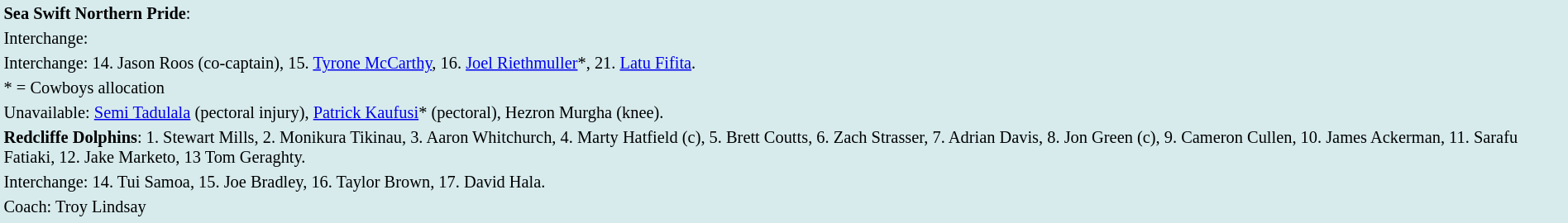<table style="background:#d7ebed; font-size:85%; width:100%;">
<tr>
<td><strong>Sea Swift Northern Pride</strong>:             </td>
</tr>
<tr>
<td>Interchange:    </td>
</tr>
<tr>
<td>Interchange: 14. Jason Roos (co-captain), 15. <a href='#'>Tyrone McCarthy</a>, 16. <a href='#'>Joel Riethmuller</a>*, 21. <a href='#'>Latu Fifita</a>.</td>
</tr>
<tr>
<td>* = Cowboys allocation</td>
</tr>
<tr>
<td>Unavailable: <a href='#'>Semi Tadulala</a> (pectoral injury), <a href='#'>Patrick Kaufusi</a>* (pectoral), Hezron Murgha (knee).</td>
</tr>
<tr>
<td><strong>Redcliffe Dolphins</strong>: 1. Stewart Mills, 2. Monikura Tikinau, 3. Aaron Whitchurch, 4. Marty Hatfield (c), 5. Brett Coutts, 6. Zach Strasser, 7. Adrian Davis, 8.  Jon Green (c), 9. Cameron Cullen, 10. James Ackerman, 11. Sarafu Fatiaki, 12. Jake Marketo, 13 Tom Geraghty.</td>
</tr>
<tr>
<td>Interchange: 14. Tui Samoa, 15. Joe Bradley, 16. Taylor Brown, 17. David Hala.</td>
</tr>
<tr>
<td>Coach: Troy Lindsay</td>
</tr>
<tr>
</tr>
</table>
